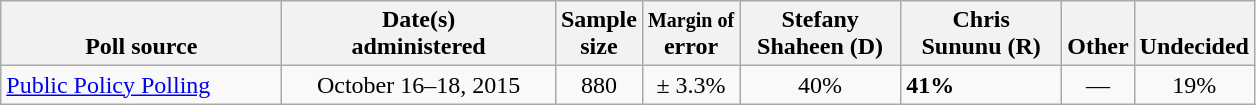<table class="wikitable">
<tr valign= bottom>
<th style="width:180px;">Poll source</th>
<th style="width:175px;">Date(s)<br>administered</th>
<th class=small>Sample<br>size</th>
<th><small>Margin of</small><br>error</th>
<th style="width:100px;">Stefany<br>Shaheen (D)</th>
<th style="width:100px;">Chris<br>Sununu (R)</th>
<th>Other</th>
<th>Undecided</th>
</tr>
<tr>
<td><a href='#'>Public Policy Polling</a></td>
<td align=center>October 16–18, 2015</td>
<td align=center>880</td>
<td align=center>± 3.3%</td>
<td align=center>40%</td>
<td><strong>41%</strong></td>
<td align=center>—</td>
<td align=center>19%</td>
</tr>
</table>
